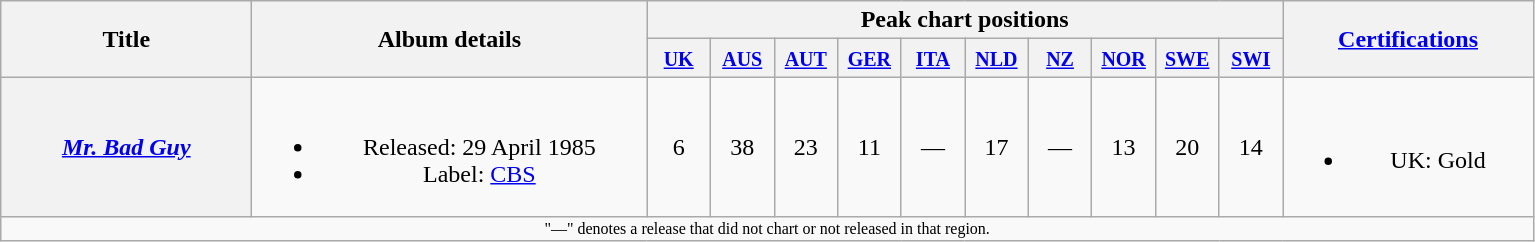<table class="wikitable plainrowheaders" style="text-align:center;" border="1">
<tr>
<th scope="col" rowspan="2" style="width:10em;">Title</th>
<th scope="col" rowspan="2" style="width:16em;">Album details</th>
<th scope="col" colspan="10">Peak chart positions</th>
<th scope="col" rowspan="2" style="width:10em;"><a href='#'>Certifications</a></th>
</tr>
<tr>
<th width="35"><small><a href='#'>UK</a></small><br></th>
<th width="35"><small><a href='#'>AUS</a></small><br></th>
<th width="35"><small><a href='#'>AUT</a></small><br></th>
<th width="35"><small><a href='#'>GER</a></small><br></th>
<th width="35"><small><a href='#'>ITA</a><br></small></th>
<th width="35"><small><a href='#'>NLD</a></small><br></th>
<th width="35"><small><a href='#'>NZ</a></small><br></th>
<th width="35"><small><a href='#'>NOR</a></small><br></th>
<th width="35"><small><a href='#'>SWE</a></small><br></th>
<th width="35"><small><a href='#'>SWI</a></small><br></th>
</tr>
<tr>
<th scope="row"><em><a href='#'>Mr. Bad Guy</a></em></th>
<td><br><ul><li>Released: 29 April 1985</li><li>Label: <a href='#'>CBS</a></li></ul></td>
<td align="center">6</td>
<td align="center">38</td>
<td align="center">23</td>
<td align="center">11</td>
<td align="center">—</td>
<td align="center">17</td>
<td align="center">—</td>
<td align="center">13</td>
<td align="center">20</td>
<td align="center">14</td>
<td><br><ul><li>UK: Gold</li></ul></td>
</tr>
<tr>
<td align="center" colspan="14" style="font-size: 8pt">"—" denotes a release that did not chart or not released in that region.</td>
</tr>
</table>
